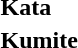<table>
<tr>
<td><strong>Kata</strong></td>
<td></td>
<td></td>
<td> <br> </td>
</tr>
<tr>
<td><strong>Kumite</strong></td>
<td></td>
<td></td>
<td> <br> </td>
</tr>
</table>
